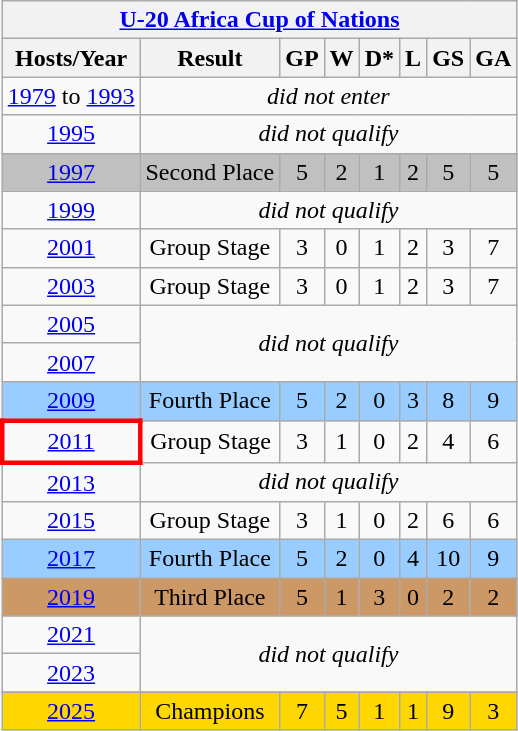<table class="wikitable" style="text-align: center;">
<tr>
<th colspan=9><a href='#'>U-20 Africa Cup of Nations</a></th>
</tr>
<tr>
<th>Hosts/Year</th>
<th>Result</th>
<th>GP</th>
<th>W</th>
<th>D*</th>
<th>L</th>
<th>GS</th>
<th>GA</th>
</tr>
<tr>
<td><a href='#'>1979</a> to <a href='#'>1993</a></td>
<td colspan=8><em>did not enter</em></td>
</tr>
<tr>
<td> <a href='#'>1995</a></td>
<td colspan=8><em>did not qualify</em></td>
</tr>
<tr bgcolor=silver>
<td> <a href='#'>1997</a></td>
<td>Second Place</td>
<td>5</td>
<td>2</td>
<td>1</td>
<td>2</td>
<td>5</td>
<td>5</td>
</tr>
<tr>
<td> <a href='#'>1999</a></td>
<td colspan=8><em>did not qualify</em></td>
</tr>
<tr>
<td> <a href='#'>2001</a></td>
<td>Group Stage</td>
<td>3</td>
<td>0</td>
<td>1</td>
<td>2</td>
<td>3</td>
<td>7</td>
</tr>
<tr>
<td> <a href='#'>2003</a></td>
<td>Group Stage</td>
<td>3</td>
<td>0</td>
<td>1</td>
<td>2</td>
<td>3</td>
<td>7</td>
</tr>
<tr>
<td> <a href='#'>2005</a></td>
<td colspan=8 rowspan=2><em>did not qualify</em></td>
</tr>
<tr>
<td> <a href='#'>2007</a></td>
</tr>
<tr style="background:#9acdff;">
<td> <a href='#'>2009</a></td>
<td>Fourth Place</td>
<td>5</td>
<td>2</td>
<td>0</td>
<td>3</td>
<td>8</td>
<td>9</td>
</tr>
<tr>
<td style="border:3px solid red;"> <a href='#'>2011</a></td>
<td>Group Stage</td>
<td>3</td>
<td>1</td>
<td>0</td>
<td>2</td>
<td>4</td>
<td>6</td>
</tr>
<tr>
<td> <a href='#'>2013</a></td>
<td colspan=8><em>did not qualify</em></td>
</tr>
<tr>
<td> <a href='#'>2015</a></td>
<td>Group Stage</td>
<td>3</td>
<td>1</td>
<td>0</td>
<td>2</td>
<td>6</td>
<td>6</td>
</tr>
<tr style="background:#9acdff;">
<td> <a href='#'>2017</a></td>
<td>Fourth Place</td>
<td>5</td>
<td>2</td>
<td>0</td>
<td>4</td>
<td>10</td>
<td>9</td>
</tr>
<tr bgcolor=cc9966>
<td> <a href='#'>2019</a></td>
<td>Third Place</td>
<td>5</td>
<td>1</td>
<td>3</td>
<td>0</td>
<td>2</td>
<td>2</td>
</tr>
<tr>
<td> <a href='#'>2021</a></td>
<td colspan=8 rowspan=2><em>did not qualify</em></td>
</tr>
<tr>
<td> <a href='#'>2023</a></td>
</tr>
<tr>
</tr>
<tr bgcolor=gold>
<td> <a href='#'>2025</a></td>
<td>Champions</td>
<td>7</td>
<td>5</td>
<td>1</td>
<td>1</td>
<td>9</td>
<td>3</td>
</tr>
</table>
